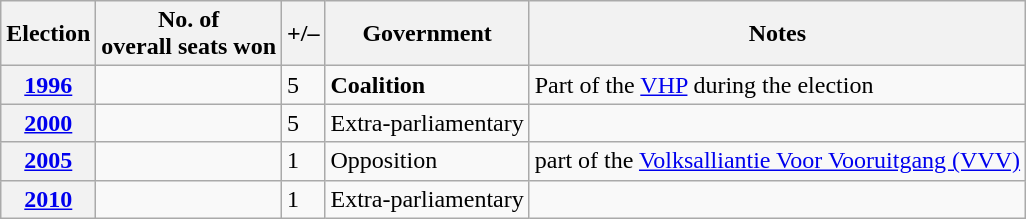<table class="wikitable">
<tr>
<th>Election</th>
<th>No. of<br>overall seats won</th>
<th>+/–</th>
<th>Government</th>
<th>Notes</th>
</tr>
<tr>
<th><a href='#'>1996</a></th>
<td></td>
<td> 5</td>
<td><strong>Coalition</strong></td>
<td>Part of the <a href='#'>VHP</a> during the election</td>
</tr>
<tr>
<th><a href='#'>2000</a></th>
<td></td>
<td> 5</td>
<td>Extra-parliamentary</td>
<td></td>
</tr>
<tr>
<th><a href='#'>2005</a></th>
<td></td>
<td> 1</td>
<td>Opposition</td>
<td>part of the <a href='#'>Volksalliantie Voor Vooruitgang (VVV)</a></td>
</tr>
<tr>
<th><a href='#'>2010</a></th>
<td></td>
<td> 1</td>
<td>Extra-parliamentary</td>
<td></td>
</tr>
</table>
